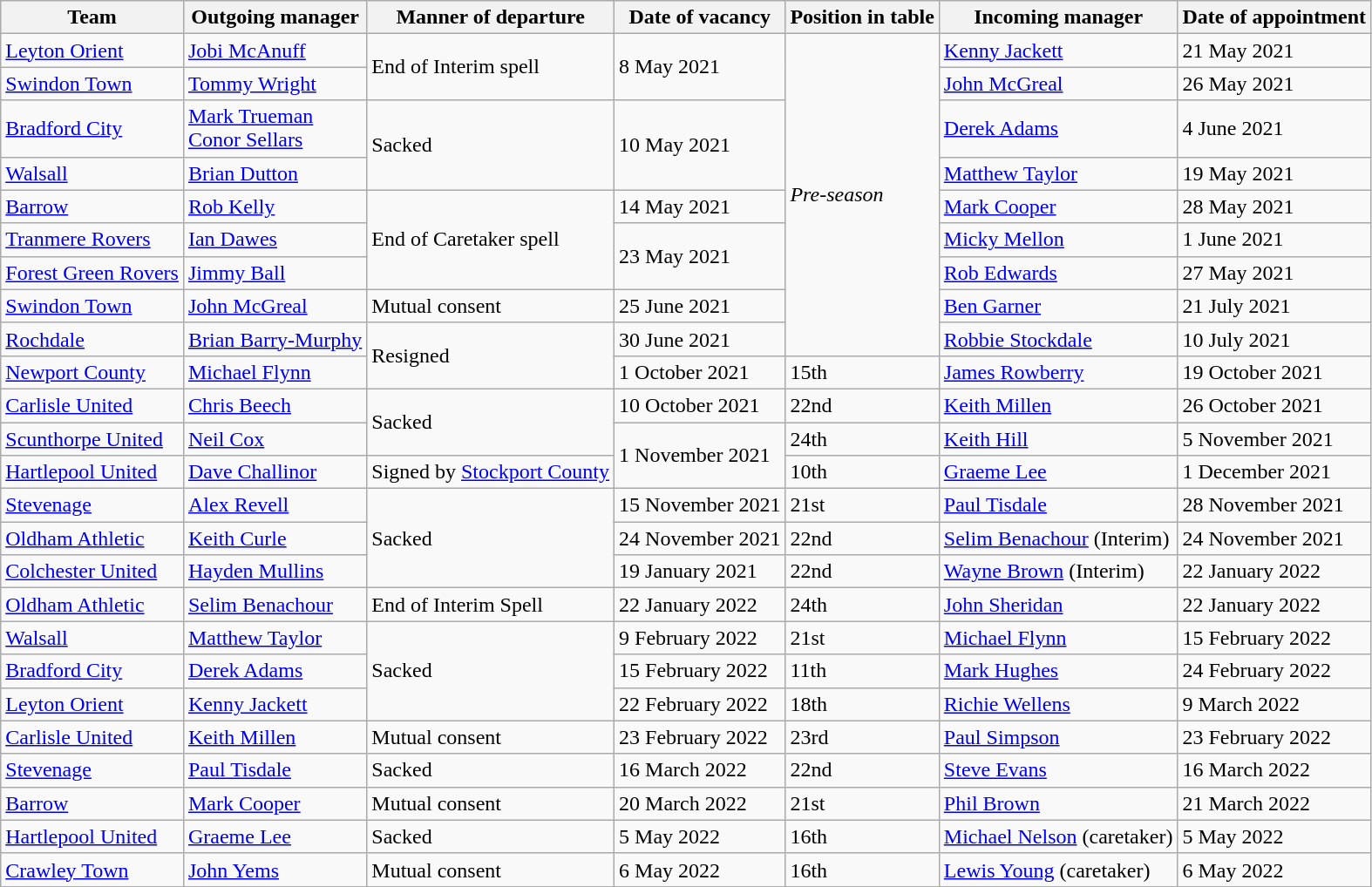<table class="wikitable">
<tr>
<th scope="col">Team</th>
<th scope="col">Outgoing manager</th>
<th scope="col">Manner of departure</th>
<th scope="col">Date of vacancy</th>
<th scope="col">Position in table</th>
<th scope="col">Incoming manager</th>
<th scope="col">Date of appointment</th>
</tr>
<tr>
<td><a href='#'>Leyton Orient</a></td>
<td> <a href='#'>Jobi McAnuff</a></td>
<td rowspan="2">End of Interim spell</td>
<td rowspan="2">8 May 2021</td>
<td rowspan=9><em>Pre-season</em></td>
<td> <a href='#'>Kenny Jackett</a></td>
<td>21 May 2021</td>
</tr>
<tr>
<td><a href='#'>Swindon Town</a></td>
<td> <a href='#'>Tommy Wright</a></td>
<td> <a href='#'>John McGreal</a></td>
<td>26 May 2021</td>
</tr>
<tr>
<td><a href='#'>Bradford City</a></td>
<td> <a href='#'>Mark Trueman</a><br> <a href='#'>Conor Sellars</a></td>
<td rowspan=2>Sacked</td>
<td rowspan=2>10 May 2021</td>
<td> <a href='#'>Derek Adams</a></td>
<td>4 June 2021</td>
</tr>
<tr>
<td><a href='#'>Walsall</a></td>
<td> <a href='#'>Brian Dutton</a></td>
<td> <a href='#'>Matthew Taylor</a></td>
<td>19 May 2021</td>
</tr>
<tr>
<td><a href='#'>Barrow</a></td>
<td> <a href='#'>Rob Kelly</a></td>
<td rowspan=3>End of Caretaker spell</td>
<td>14 May 2021</td>
<td> <a href='#'>Mark Cooper</a></td>
<td>28 May 2021</td>
</tr>
<tr>
<td><a href='#'>Tranmere Rovers</a></td>
<td> <a href='#'>Ian Dawes</a></td>
<td rowspan=2>23 May 2021</td>
<td> <a href='#'>Micky Mellon</a></td>
<td>1 June 2021</td>
</tr>
<tr>
<td><a href='#'>Forest Green Rovers</a></td>
<td> <a href='#'>Jimmy Ball</a></td>
<td> <a href='#'>Rob Edwards</a></td>
<td>27 May 2021</td>
</tr>
<tr>
<td><a href='#'>Swindon Town</a></td>
<td> <a href='#'>John McGreal</a></td>
<td>Mutual consent</td>
<td>25 June 2021</td>
<td> <a href='#'>Ben Garner</a></td>
<td>21 July 2021</td>
</tr>
<tr>
<td><a href='#'>Rochdale</a></td>
<td> <a href='#'>Brian Barry-Murphy</a></td>
<td rowspan=2>Resigned</td>
<td>30 June 2021</td>
<td> <a href='#'>Robbie Stockdale</a></td>
<td>10 July 2021</td>
</tr>
<tr>
<td><a href='#'>Newport County</a></td>
<td> <a href='#'>Michael Flynn</a></td>
<td>1 October 2021</td>
<td>15th</td>
<td> <a href='#'>James Rowberry</a></td>
<td>19 October 2021</td>
</tr>
<tr>
<td><a href='#'>Carlisle United</a></td>
<td> <a href='#'>Chris Beech</a></td>
<td rowspan=2>Sacked</td>
<td>10 October 2021</td>
<td>22nd</td>
<td> <a href='#'>Keith Millen</a></td>
<td>26 October 2021</td>
</tr>
<tr>
<td><a href='#'>Scunthorpe United</a></td>
<td 1 November 2021> <a href='#'>Neil Cox</a></td>
<td rowspan=2>1 November 2021</td>
<td>24th</td>
<td> <a href='#'>Keith Hill</a></td>
<td>5 November 2021</td>
</tr>
<tr>
<td><a href='#'>Hartlepool United</a></td>
<td> <a href='#'>Dave Challinor</a></td>
<td>Signed by <a href='#'>Stockport County</a></td>
<td>10th</td>
<td> <a href='#'>Graeme Lee</a></td>
<td>1 December 2021</td>
</tr>
<tr>
<td><a href='#'>Stevenage</a></td>
<td> <a href='#'>Alex Revell</a></td>
<td rowspan=3>Sacked</td>
<td>15 November 2021</td>
<td>21st</td>
<td> <a href='#'>Paul Tisdale</a></td>
<td>28 November 2021</td>
</tr>
<tr>
<td><a href='#'>Oldham Athletic</a></td>
<td> <a href='#'>Keith Curle</a></td>
<td>24 November 2021</td>
<td>22nd</td>
<td> <a href='#'>Selim Benachour</a> (Interim)</td>
<td>24 November 2021</td>
</tr>
<tr>
<td><a href='#'>Colchester United</a></td>
<td> <a href='#'>Hayden Mullins</a></td>
<td>19 January 2021</td>
<td>22nd</td>
<td> <a href='#'>Wayne Brown</a> (Interim)</td>
<td>22 January 2022</td>
</tr>
<tr>
<td><a href='#'>Oldham Athletic</a></td>
<td> <a href='#'>Selim Benachour</a></td>
<td>End of Interim Spell</td>
<td>22 January 2022</td>
<td>24th</td>
<td> <a href='#'>John Sheridan</a></td>
<td>22 January 2022</td>
</tr>
<tr>
<td><a href='#'>Walsall</a></td>
<td> <a href='#'>Matthew Taylor</a></td>
<td rowspan=3>Sacked</td>
<td>9 February 2022</td>
<td>21st</td>
<td> <a href='#'>Michael Flynn</a></td>
<td>15 February 2022</td>
</tr>
<tr>
<td><a href='#'>Bradford City</a></td>
<td> <a href='#'>Derek Adams</a></td>
<td>15 February 2022</td>
<td>11th</td>
<td> <a href='#'>Mark Hughes</a></td>
<td>24 February 2022</td>
</tr>
<tr>
<td><a href='#'>Leyton Orient</a></td>
<td> <a href='#'>Kenny Jackett</a></td>
<td>22 February 2022</td>
<td>18th</td>
<td> <a href='#'>Richie Wellens</a></td>
<td>9 March 2022</td>
</tr>
<tr>
<td><a href='#'>Carlisle United</a></td>
<td> <a href='#'>Keith Millen</a></td>
<td>Mutual consent</td>
<td>23 February 2022</td>
<td>23rd</td>
<td> <a href='#'>Paul Simpson</a></td>
<td>23 February 2022</td>
</tr>
<tr>
<td><a href='#'>Stevenage</a></td>
<td> <a href='#'>Paul Tisdale</a></td>
<td>Sacked</td>
<td>16 March 2022</td>
<td>22nd</td>
<td> <a href='#'>Steve Evans</a></td>
<td>16 March 2022</td>
</tr>
<tr>
<td><a href='#'>Barrow</a></td>
<td> <a href='#'>Mark Cooper</a></td>
<td>Mutual consent</td>
<td>20 March 2022</td>
<td>21st</td>
<td> <a href='#'>Phil Brown</a></td>
<td>21 March 2022</td>
</tr>
<tr>
<td><a href='#'>Hartlepool United</a></td>
<td> <a href='#'>Graeme Lee</a></td>
<td>Sacked</td>
<td>5 May 2022</td>
<td>16th</td>
<td> <a href='#'>Michael Nelson</a> (caretaker)</td>
<td>5 May 2022</td>
</tr>
<tr>
<td><a href='#'>Crawley Town</a></td>
<td> <a href='#'>John Yems</a></td>
<td>Mutual consent</td>
<td>6 May 2022</td>
<td>16th</td>
<td> <a href='#'>Lewis Young</a> (caretaker)</td>
<td>6 May 2022</td>
</tr>
</table>
